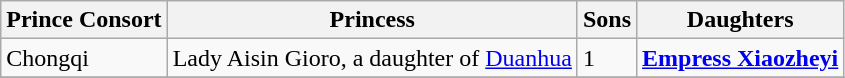<table class="wikitable">
<tr>
<th>Prince Consort</th>
<th>Princess</th>
<th>Sons</th>
<th>Daughters</th>
</tr>
<tr>
<td>Chongqi</td>
<td>Lady Aisin Gioro, a daughter of <a href='#'>Duanhua</a></td>
<td>1</td>
<td><strong><a href='#'>Empress Xiaozheyi</a></strong></td>
</tr>
<tr>
</tr>
</table>
